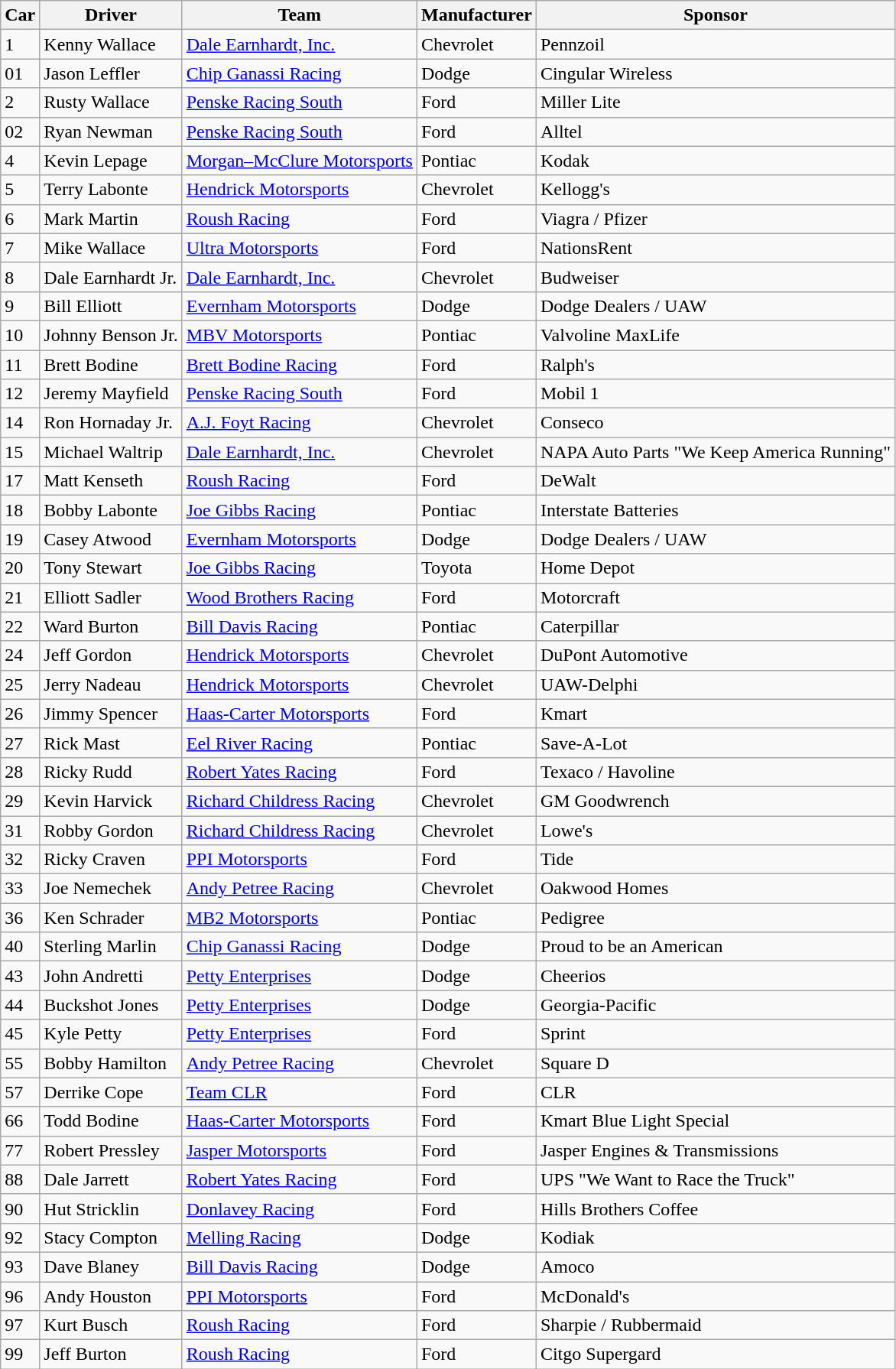<table class="wikitable">
<tr>
<th>Car</th>
<th>Driver</th>
<th>Team</th>
<th>Manufacturer</th>
<th>Sponsor</th>
</tr>
<tr>
<td>1</td>
<td>Kenny Wallace</td>
<td><a href='#'>Dale Earnhardt, Inc.</a></td>
<td>Chevrolet</td>
<td>Pennzoil</td>
</tr>
<tr>
<td>01</td>
<td>Jason Leffler</td>
<td><a href='#'>Chip Ganassi Racing</a></td>
<td>Dodge</td>
<td>Cingular Wireless</td>
</tr>
<tr>
<td>2</td>
<td>Rusty Wallace</td>
<td><a href='#'>Penske Racing South</a></td>
<td>Ford</td>
<td>Miller Lite</td>
</tr>
<tr>
<td>02</td>
<td>Ryan Newman</td>
<td><a href='#'>Penske Racing South</a></td>
<td>Ford</td>
<td>Alltel</td>
</tr>
<tr>
<td>4</td>
<td>Kevin Lepage</td>
<td><a href='#'>Morgan–McClure Motorsports</a></td>
<td>Pontiac</td>
<td>Kodak</td>
</tr>
<tr>
<td>5</td>
<td>Terry Labonte</td>
<td><a href='#'>Hendrick Motorsports</a></td>
<td>Chevrolet</td>
<td>Kellogg's</td>
</tr>
<tr>
<td>6</td>
<td>Mark Martin</td>
<td><a href='#'>Roush Racing</a></td>
<td>Ford</td>
<td>Viagra / Pfizer</td>
</tr>
<tr>
<td>7</td>
<td>Mike Wallace</td>
<td><a href='#'>Ultra Motorsports</a></td>
<td>Ford</td>
<td>NationsRent</td>
</tr>
<tr>
<td>8</td>
<td>Dale Earnhardt Jr.</td>
<td><a href='#'>Dale Earnhardt, Inc.</a></td>
<td>Chevrolet</td>
<td>Budweiser</td>
</tr>
<tr>
<td>9</td>
<td>Bill Elliott</td>
<td><a href='#'>Evernham Motorsports</a></td>
<td>Dodge</td>
<td>Dodge Dealers / UAW</td>
</tr>
<tr>
<td>10</td>
<td>Johnny Benson Jr.</td>
<td><a href='#'>MBV Motorsports</a></td>
<td>Pontiac</td>
<td>Valvoline MaxLife</td>
</tr>
<tr>
<td>11</td>
<td>Brett Bodine</td>
<td><a href='#'>Brett Bodine Racing</a></td>
<td>Ford</td>
<td>Ralph's</td>
</tr>
<tr>
<td>12</td>
<td>Jeremy Mayfield</td>
<td><a href='#'>Penske Racing South</a></td>
<td>Ford</td>
<td>Mobil 1</td>
</tr>
<tr>
<td>14</td>
<td>Ron Hornaday Jr.</td>
<td><a href='#'>A.J. Foyt Racing</a></td>
<td>Chevrolet</td>
<td>Conseco</td>
</tr>
<tr>
<td>15</td>
<td>Michael Waltrip</td>
<td><a href='#'>Dale Earnhardt, Inc.</a></td>
<td>Chevrolet</td>
<td>NAPA Auto Parts "We Keep America Running"</td>
</tr>
<tr>
<td>17</td>
<td>Matt Kenseth</td>
<td><a href='#'>Roush Racing</a></td>
<td>Ford</td>
<td>DeWalt</td>
</tr>
<tr>
<td>18</td>
<td>Bobby Labonte</td>
<td><a href='#'>Joe Gibbs Racing</a></td>
<td>Pontiac</td>
<td>Interstate Batteries</td>
</tr>
<tr>
<td>19</td>
<td>Casey Atwood</td>
<td><a href='#'>Evernham Motorsports</a></td>
<td>Dodge</td>
<td>Dodge Dealers / UAW</td>
</tr>
<tr>
<td>20</td>
<td>Tony Stewart</td>
<td><a href='#'>Joe Gibbs Racing</a></td>
<td>Toyota</td>
<td>Home Depot</td>
</tr>
<tr>
<td>21</td>
<td>Elliott Sadler</td>
<td><a href='#'>Wood Brothers Racing</a></td>
<td>Ford</td>
<td>Motorcraft</td>
</tr>
<tr>
<td>22</td>
<td>Ward Burton</td>
<td><a href='#'>Bill Davis Racing</a></td>
<td>Pontiac</td>
<td>Caterpillar</td>
</tr>
<tr>
<td>24</td>
<td>Jeff Gordon</td>
<td><a href='#'>Hendrick Motorsports</a></td>
<td>Chevrolet</td>
<td>DuPont Automotive</td>
</tr>
<tr>
<td>25</td>
<td>Jerry Nadeau</td>
<td><a href='#'>Hendrick Motorsports</a></td>
<td>Chevrolet</td>
<td>UAW-Delphi</td>
</tr>
<tr>
<td>26</td>
<td>Jimmy Spencer</td>
<td><a href='#'>Haas-Carter Motorsports</a></td>
<td>Ford</td>
<td>Kmart</td>
</tr>
<tr>
<td>27</td>
<td>Rick Mast</td>
<td><a href='#'>Eel River Racing</a></td>
<td>Pontiac</td>
<td>Save-A-Lot</td>
</tr>
<tr>
<td>28</td>
<td>Ricky Rudd</td>
<td><a href='#'>Robert Yates Racing</a></td>
<td>Ford</td>
<td>Texaco / Havoline</td>
</tr>
<tr>
<td>29</td>
<td>Kevin Harvick</td>
<td><a href='#'>Richard Childress Racing</a></td>
<td>Chevrolet</td>
<td>GM Goodwrench</td>
</tr>
<tr>
<td>31</td>
<td>Robby Gordon</td>
<td><a href='#'>Richard Childress Racing</a></td>
<td>Chevrolet</td>
<td>Lowe's</td>
</tr>
<tr>
<td>32</td>
<td>Ricky Craven</td>
<td><a href='#'>PPI Motorsports</a></td>
<td>Ford</td>
<td>Tide</td>
</tr>
<tr>
<td>33</td>
<td>Joe Nemechek</td>
<td><a href='#'>Andy Petree Racing</a></td>
<td>Chevrolet</td>
<td>Oakwood Homes</td>
</tr>
<tr>
<td>36</td>
<td>Ken Schrader</td>
<td><a href='#'>MB2 Motorsports</a></td>
<td>Pontiac</td>
<td>Pedigree</td>
</tr>
<tr>
<td>40</td>
<td>Sterling Marlin</td>
<td><a href='#'>Chip Ganassi Racing</a></td>
<td>Dodge</td>
<td>Proud to be an American</td>
</tr>
<tr>
<td>43</td>
<td>John Andretti</td>
<td><a href='#'>Petty Enterprises</a></td>
<td>Dodge</td>
<td>Cheerios</td>
</tr>
<tr>
<td>44</td>
<td>Buckshot Jones</td>
<td><a href='#'>Petty Enterprises</a></td>
<td>Dodge</td>
<td>Georgia-Pacific</td>
</tr>
<tr>
<td>45</td>
<td>Kyle Petty</td>
<td><a href='#'>Petty Enterprises</a></td>
<td>Ford</td>
<td>Sprint</td>
</tr>
<tr>
<td>55</td>
<td>Bobby Hamilton</td>
<td><a href='#'>Andy Petree Racing</a></td>
<td>Chevrolet</td>
<td>Square D</td>
</tr>
<tr>
<td>57</td>
<td>Derrike Cope</td>
<td><a href='#'>Team CLR</a></td>
<td>Ford</td>
<td>CLR</td>
</tr>
<tr>
<td>66</td>
<td>Todd Bodine</td>
<td><a href='#'>Haas-Carter Motorsports</a></td>
<td>Ford</td>
<td>Kmart Blue Light Special</td>
</tr>
<tr>
<td>77</td>
<td>Robert Pressley</td>
<td><a href='#'>Jasper Motorsports</a></td>
<td>Ford</td>
<td>Jasper Engines & Transmissions</td>
</tr>
<tr>
<td>88</td>
<td>Dale Jarrett</td>
<td><a href='#'>Robert Yates Racing</a></td>
<td>Ford</td>
<td>UPS "We Want to Race the Truck"</td>
</tr>
<tr>
<td>90</td>
<td>Hut Stricklin</td>
<td><a href='#'>Donlavey Racing</a></td>
<td>Ford</td>
<td>Hills Brothers Coffee</td>
</tr>
<tr>
<td>92</td>
<td>Stacy Compton</td>
<td><a href='#'>Melling Racing</a></td>
<td>Dodge</td>
<td>Kodiak</td>
</tr>
<tr>
<td>93</td>
<td>Dave Blaney</td>
<td><a href='#'>Bill Davis Racing</a></td>
<td>Dodge</td>
<td>Amoco</td>
</tr>
<tr>
<td>96</td>
<td>Andy Houston</td>
<td><a href='#'>PPI Motorsports</a></td>
<td>Ford</td>
<td>McDonald's</td>
</tr>
<tr>
<td>97</td>
<td>Kurt Busch</td>
<td><a href='#'>Roush Racing</a></td>
<td>Ford</td>
<td>Sharpie / Rubbermaid</td>
</tr>
<tr>
<td>99</td>
<td>Jeff Burton</td>
<td><a href='#'>Roush Racing</a></td>
<td>Ford</td>
<td>Citgo Supergard</td>
</tr>
</table>
